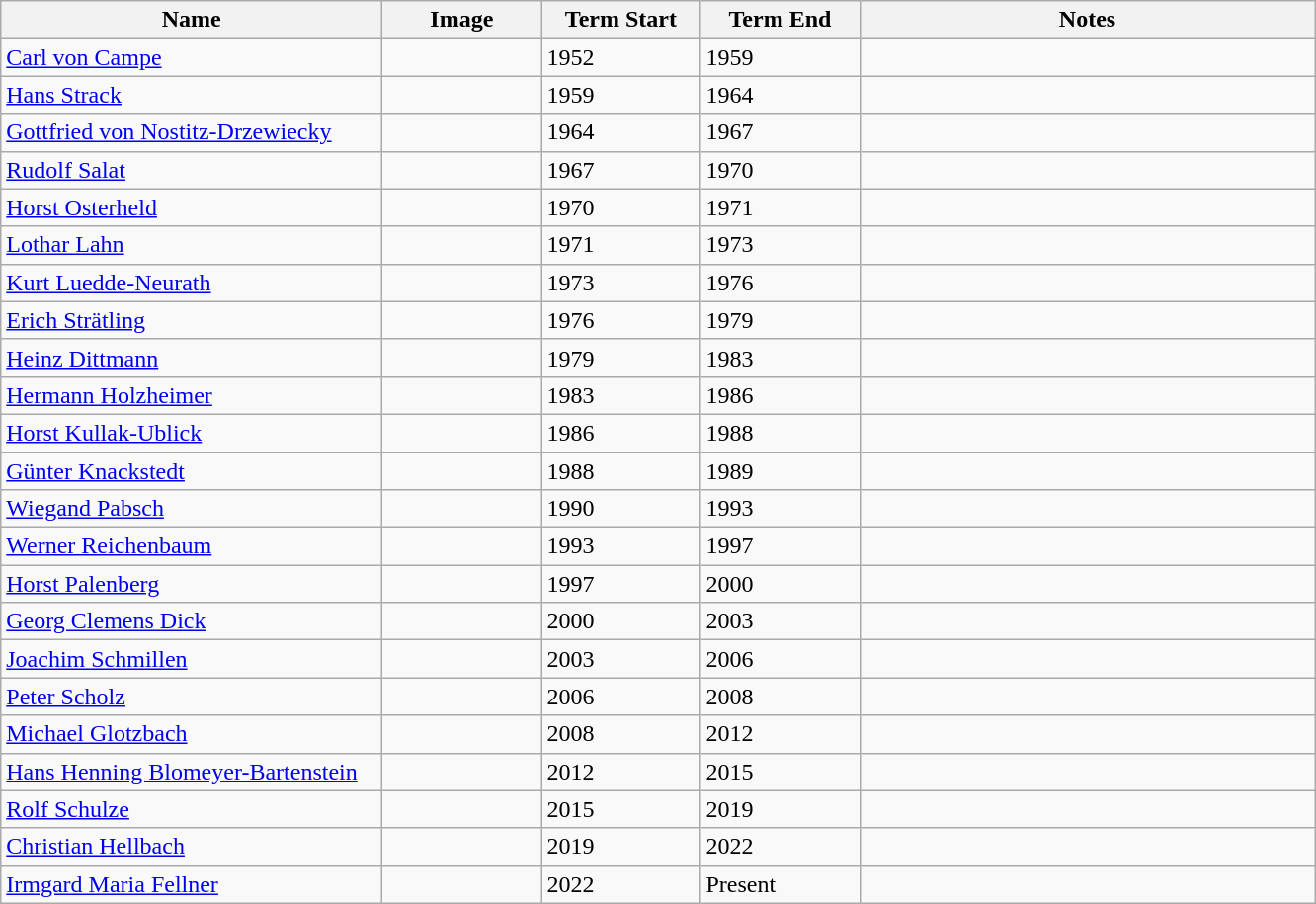<table class="wikitable">
<tr class="hintergrundfarbe5">
<th width="250">Name</th>
<th width="100">Image</th>
<th width="100">Term Start</th>
<th width="100">Term End</th>
<th width="300">Notes</th>
</tr>
<tr>
<td><a href='#'>Carl von Campe</a></td>
<td></td>
<td>1952</td>
<td>1959</td>
<td></td>
</tr>
<tr>
<td><a href='#'>Hans Strack</a></td>
<td></td>
<td>1959</td>
<td>1964</td>
<td></td>
</tr>
<tr>
<td><a href='#'>Gottfried von Nostitz-Drzewiecky</a></td>
<td></td>
<td>1964</td>
<td>1967</td>
<td></td>
</tr>
<tr>
<td><a href='#'>Rudolf Salat</a></td>
<td></td>
<td>1967</td>
<td>1970</td>
<td></td>
</tr>
<tr>
<td><a href='#'>Horst Osterheld</a></td>
<td></td>
<td>1970</td>
<td>1971</td>
<td></td>
</tr>
<tr>
<td><a href='#'>Lothar Lahn</a></td>
<td></td>
<td>1971</td>
<td>1973</td>
<td></td>
</tr>
<tr>
<td><a href='#'>Kurt Luedde-Neurath</a></td>
<td></td>
<td>1973</td>
<td>1976</td>
<td></td>
</tr>
<tr>
<td><a href='#'>Erich Strätling</a></td>
<td></td>
<td>1976</td>
<td>1979</td>
<td></td>
</tr>
<tr>
<td><a href='#'>Heinz Dittmann</a></td>
<td></td>
<td>1979</td>
<td>1983</td>
<td></td>
</tr>
<tr>
<td><a href='#'>Hermann Holzheimer</a></td>
<td></td>
<td>1983</td>
<td>1986</td>
<td></td>
</tr>
<tr>
<td><a href='#'>Horst Kullak-Ublick</a></td>
<td></td>
<td>1986</td>
<td>1988</td>
<td></td>
</tr>
<tr>
<td><a href='#'>Günter Knackstedt</a></td>
<td></td>
<td>1988</td>
<td>1989</td>
<td></td>
</tr>
<tr>
<td><a href='#'>Wiegand Pabsch</a></td>
<td></td>
<td>1990</td>
<td>1993</td>
<td></td>
</tr>
<tr>
<td><a href='#'>Werner Reichenbaum</a></td>
<td></td>
<td>1993</td>
<td>1997</td>
<td></td>
</tr>
<tr>
<td><a href='#'>Horst Palenberg</a></td>
<td></td>
<td>1997</td>
<td>2000</td>
<td></td>
</tr>
<tr>
<td><a href='#'>Georg Clemens Dick</a></td>
<td></td>
<td>2000</td>
<td>2003</td>
<td></td>
</tr>
<tr>
<td><a href='#'>Joachim Schmillen</a></td>
<td></td>
<td>2003</td>
<td>2006</td>
<td></td>
</tr>
<tr>
<td><a href='#'>Peter Scholz</a></td>
<td></td>
<td>2006</td>
<td>2008</td>
<td></td>
</tr>
<tr>
<td><a href='#'>Michael Glotzbach</a></td>
<td></td>
<td>2008</td>
<td>2012</td>
<td></td>
</tr>
<tr>
<td><a href='#'>Hans Henning Blomeyer-Bartenstein</a></td>
<td></td>
<td>2012</td>
<td>2015</td>
<td></td>
</tr>
<tr>
<td><a href='#'>Rolf Schulze</a></td>
<td></td>
<td>2015</td>
<td>2019</td>
<td></td>
</tr>
<tr>
<td><a href='#'>Christian Hellbach</a></td>
<td></td>
<td>2019</td>
<td>2022</td>
<td></td>
</tr>
<tr>
<td><a href='#'>Irmgard Maria Fellner</a></td>
<td></td>
<td>2022</td>
<td>Present</td>
<td></td>
</tr>
</table>
